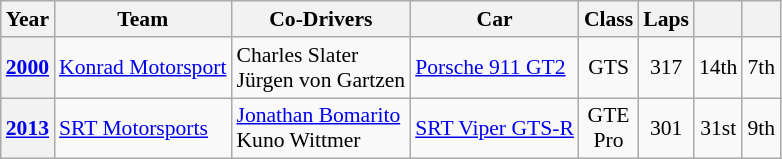<table class="wikitable" style="text-align:center; font-size:90%">
<tr>
<th>Year</th>
<th>Team</th>
<th>Co-Drivers</th>
<th>Car</th>
<th>Class</th>
<th>Laps</th>
<th></th>
<th></th>
</tr>
<tr>
<th><a href='#'>2000</a></th>
<td align="left"> <a href='#'>Konrad Motorsport</a></td>
<td align="left"> Charles Slater<br> Jürgen von Gartzen</td>
<td align="left"><a href='#'>Porsche 911 GT2</a></td>
<td>GTS</td>
<td>317</td>
<td>14th</td>
<td>7th</td>
</tr>
<tr align="center">
<th><a href='#'>2013</a></th>
<td align="left"> <a href='#'>SRT Motorsports</a></td>
<td align="left"> <a href='#'>Jonathan Bomarito</a><br> Kuno Wittmer</td>
<td align="left"><a href='#'>SRT Viper GTS-R</a></td>
<td>GTE<br>Pro</td>
<td>301</td>
<td>31st</td>
<td>9th</td>
</tr>
</table>
